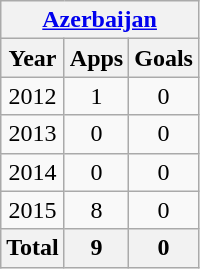<table class="wikitable" style="text-align:center">
<tr>
<th colspan=3><a href='#'>Azerbaijan</a></th>
</tr>
<tr>
<th>Year</th>
<th>Apps</th>
<th>Goals</th>
</tr>
<tr>
<td>2012</td>
<td>1</td>
<td>0</td>
</tr>
<tr>
<td>2013</td>
<td>0</td>
<td>0</td>
</tr>
<tr>
<td>2014</td>
<td>0</td>
<td>0</td>
</tr>
<tr>
<td>2015</td>
<td>8</td>
<td>0</td>
</tr>
<tr>
<th>Total</th>
<th>9</th>
<th>0</th>
</tr>
</table>
